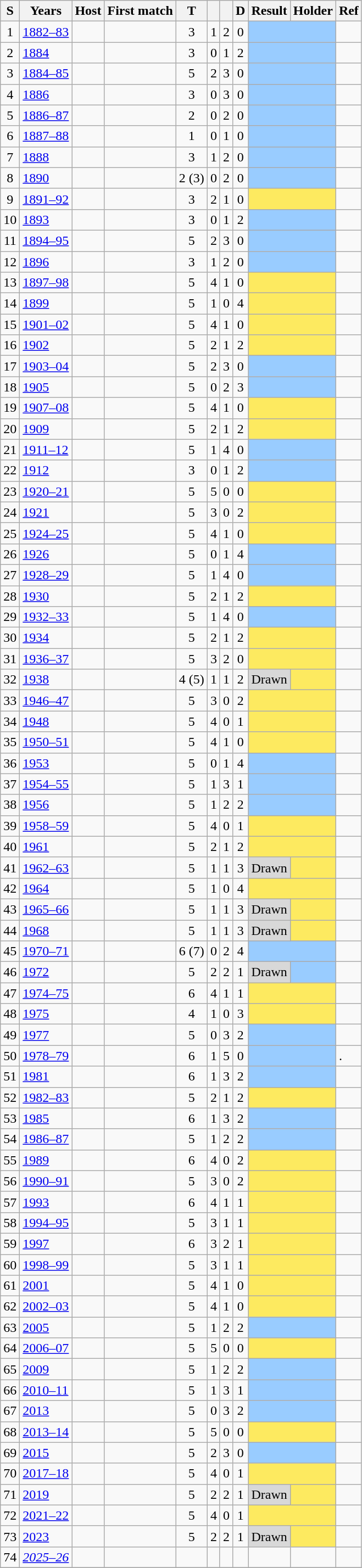<table class="wikitable sortable">
<tr>
<th scope="col"><abbr>S</abbr></th>
<th scope="col">Years</th>
<th scope="col">Host</th>
<th scope="col">First match</th>
<th scope="col"><abbr>T</abbr></th>
<th scope="col"></th>
<th scope="col"></th>
<th scope="col"><abbr>D</abbr></th>
<th scope="col" class="unsortable">Result</th>
<th scope="col" class="unsortable">Holder</th>
<th scope="col" class="unsortable">Ref</th>
</tr>
<tr>
<td align=center>1</td>
<td><a href='#'>1882–83</a></td>
<td></td>
<td></td>
<td align=center>3</td>
<td align=center>1</td>
<td align=center>2</td>
<td align=center>0</td>
<td colspan=2 bgcolor="#99ccff"></td>
<td></td>
</tr>
<tr>
<td align=center>2</td>
<td><a href='#'>1884</a></td>
<td></td>
<td></td>
<td align=center>3</td>
<td align=center>0</td>
<td align=center>1</td>
<td align=center>2</td>
<td colspan=2 bgcolor="#99ccff"></td>
<td></td>
</tr>
<tr>
<td align=center>3</td>
<td><a href='#'>1884–85</a></td>
<td></td>
<td></td>
<td align=center>5</td>
<td align=center>2</td>
<td align=center>3</td>
<td align=center>0</td>
<td colspan=2 bgcolor="#99ccff"></td>
<td></td>
</tr>
<tr>
<td align=center>4</td>
<td><a href='#'>1886</a></td>
<td></td>
<td></td>
<td align=center>3</td>
<td align=center>0</td>
<td align=center>3</td>
<td align=center>0</td>
<td colspan=2 bgcolor="#99ccff"></td>
<td></td>
</tr>
<tr>
<td align=center>5</td>
<td><a href='#'>1886–87</a></td>
<td></td>
<td></td>
<td align=center>2</td>
<td align=center>0</td>
<td align=center>2</td>
<td align=center>0</td>
<td colspan=2 bgcolor="#99ccff"></td>
<td></td>
</tr>
<tr>
<td align=center>6</td>
<td><a href='#'>1887–88</a></td>
<td></td>
<td></td>
<td align=center>1</td>
<td align=center>0</td>
<td align=center>1</td>
<td align=center>0</td>
<td colspan=2 bgcolor="#99ccff"></td>
<td></td>
</tr>
<tr>
<td align=center>7</td>
<td><a href='#'>1888</a></td>
<td></td>
<td></td>
<td align=center>3</td>
<td align=center>1</td>
<td align=center>2</td>
<td align=center>0</td>
<td colspan=2 bgcolor="#99ccff"></td>
<td></td>
</tr>
<tr>
<td align=center>8</td>
<td><a href='#'>1890</a></td>
<td></td>
<td></td>
<td align=center>2 (3)</td>
<td align=center>0</td>
<td align=center>2</td>
<td align=center>0</td>
<td colspan=2 bgcolor="#99ccff"></td>
<td></td>
</tr>
<tr>
<td align=center>9</td>
<td><a href='#'>1891–92</a></td>
<td></td>
<td></td>
<td align=center>3</td>
<td align=center>2</td>
<td align=center>1</td>
<td align=center>0</td>
<td colspan=2 bgcolor="#fdea60"></td>
<td></td>
</tr>
<tr>
<td align=center>10</td>
<td><a href='#'>1893</a></td>
<td></td>
<td></td>
<td align=center>3</td>
<td align=center>0</td>
<td align=center>1</td>
<td align=center>2</td>
<td colspan=2 bgcolor="#99ccff"></td>
<td></td>
</tr>
<tr>
<td align=center>11</td>
<td><a href='#'>1894–95</a></td>
<td></td>
<td></td>
<td align=center>5</td>
<td align=center>2</td>
<td align=center>3</td>
<td align=center>0</td>
<td colspan=2 bgcolor="#99ccff"></td>
<td></td>
</tr>
<tr>
<td align=center>12</td>
<td><a href='#'>1896</a></td>
<td></td>
<td></td>
<td align=center>3</td>
<td align=center>1</td>
<td align=center>2</td>
<td align=center>0</td>
<td colspan=2 bgcolor="#99ccff"></td>
<td></td>
</tr>
<tr>
<td align=center>13</td>
<td><a href='#'>1897–98</a></td>
<td></td>
<td></td>
<td align=center>5</td>
<td align=center>4</td>
<td align=center>1</td>
<td align=center>0</td>
<td colspan=2 bgcolor="#fdea60"></td>
<td></td>
</tr>
<tr>
<td align=center>14</td>
<td><a href='#'>1899</a></td>
<td></td>
<td></td>
<td align=center>5</td>
<td align=center>1</td>
<td align=center>0</td>
<td align=center>4</td>
<td colspan=2 bgcolor="#fdea60"></td>
<td></td>
</tr>
<tr>
<td align=center>15</td>
<td><a href='#'>1901–02</a></td>
<td></td>
<td></td>
<td align=center>5</td>
<td align=center>4</td>
<td align=center>1</td>
<td align=center>0</td>
<td colspan=2 bgcolor="#fdea60"></td>
<td></td>
</tr>
<tr>
<td align=center>16</td>
<td><a href='#'>1902</a></td>
<td></td>
<td></td>
<td align=center>5</td>
<td align=center>2</td>
<td align=center>1</td>
<td align=center>2</td>
<td colspan=2 bgcolor="#fdea60"></td>
<td></td>
</tr>
<tr>
<td align=center>17</td>
<td><a href='#'>1903–04</a></td>
<td></td>
<td></td>
<td align=center>5</td>
<td align=center>2</td>
<td align=center>3</td>
<td align=center>0</td>
<td colspan=2 bgcolor="#99ccff"></td>
<td></td>
</tr>
<tr>
<td align=center>18</td>
<td><a href='#'>1905</a></td>
<td></td>
<td></td>
<td align=center>5</td>
<td align=center>0</td>
<td align=center>2</td>
<td align=center>3</td>
<td colspan=2 bgcolor="#99ccff"></td>
<td></td>
</tr>
<tr>
<td align=center>19</td>
<td><a href='#'>1907–08</a></td>
<td></td>
<td></td>
<td align=center>5</td>
<td align=center>4</td>
<td align=center>1</td>
<td align=center>0</td>
<td colspan=2 bgcolor="#fdea60"></td>
<td></td>
</tr>
<tr>
<td align=center>20</td>
<td><a href='#'>1909</a></td>
<td></td>
<td></td>
<td align=center>5</td>
<td align=center>2</td>
<td align=center>1</td>
<td align=center>2</td>
<td colspan=2 bgcolor="#fdea60"></td>
<td></td>
</tr>
<tr>
<td align=center>21</td>
<td><a href='#'>1911–12</a></td>
<td></td>
<td></td>
<td align=center>5</td>
<td align=center>1</td>
<td align=center>4</td>
<td align=center>0</td>
<td colspan=2 bgcolor="#99ccff"></td>
<td></td>
</tr>
<tr>
<td align=center>22</td>
<td><a href='#'>1912</a></td>
<td></td>
<td></td>
<td align=center>3</td>
<td align=center>0</td>
<td align=center>1</td>
<td align=center>2</td>
<td colspan=2 bgcolor="#99ccff"></td>
<td></td>
</tr>
<tr>
<td align=center>23</td>
<td><a href='#'>1920–21</a></td>
<td></td>
<td></td>
<td align=center>5</td>
<td align=center>5</td>
<td align=center>0</td>
<td align=center>0</td>
<td colspan=2 bgcolor="#fdea60"></td>
<td></td>
</tr>
<tr>
<td align=center>24</td>
<td><a href='#'>1921</a></td>
<td></td>
<td></td>
<td align=center>5</td>
<td align=center>3</td>
<td align=center>0</td>
<td align=center>2</td>
<td colspan=2 bgcolor="#fdea60"></td>
<td></td>
</tr>
<tr>
<td align=center>25</td>
<td><a href='#'>1924–25</a></td>
<td></td>
<td></td>
<td align=center>5</td>
<td align=center>4</td>
<td align=center>1</td>
<td align=center>0</td>
<td colspan=2 bgcolor="#fdea60"></td>
<td></td>
</tr>
<tr>
<td align=center>26</td>
<td><a href='#'>1926</a></td>
<td></td>
<td></td>
<td align=center>5</td>
<td align=center>0</td>
<td align=center>1</td>
<td align=center>4</td>
<td colspan=2 bgcolor="#99ccff"></td>
<td></td>
</tr>
<tr>
<td align=center>27</td>
<td><a href='#'>1928–29</a></td>
<td></td>
<td></td>
<td align=center>5</td>
<td align=center>1</td>
<td align=center>4</td>
<td align=center>0</td>
<td colspan=2 bgcolor="#99ccff"></td>
<td></td>
</tr>
<tr>
<td align=center>28</td>
<td><a href='#'>1930</a></td>
<td></td>
<td></td>
<td align=center>5</td>
<td align=center>2</td>
<td align=center>1</td>
<td align=center>2</td>
<td colspan=2 bgcolor="#fdea60"></td>
<td></td>
</tr>
<tr>
<td align=center>29</td>
<td><a href='#'>1932–33</a></td>
<td></td>
<td></td>
<td align=center>5</td>
<td align=center>1</td>
<td align=center>4</td>
<td align=center>0</td>
<td colspan=2 bgcolor="#99ccff"></td>
<td></td>
</tr>
<tr>
<td align=center>30</td>
<td><a href='#'>1934</a></td>
<td></td>
<td></td>
<td align=center>5</td>
<td align=center>2</td>
<td align=center>1</td>
<td align=center>2</td>
<td colspan=2 bgcolor="#fdea60"></td>
<td></td>
</tr>
<tr>
<td align=center>31</td>
<td><a href='#'>1936–37</a></td>
<td></td>
<td></td>
<td align=center>5</td>
<td align=center>3</td>
<td align=center>2</td>
<td align=center>0</td>
<td colspan=2 bgcolor="#fdea60"></td>
<td></td>
</tr>
<tr>
<td align=center>32</td>
<td><a href='#'>1938</a></td>
<td></td>
<td></td>
<td align=center>4 (5)</td>
<td align=center>1</td>
<td align=center>1</td>
<td align=center>2</td>
<td bgcolor="#d8d8d8">Drawn</td>
<td bgcolor="#fdea60"></td>
<td></td>
</tr>
<tr>
<td align=center>33</td>
<td><a href='#'>1946–47</a></td>
<td></td>
<td></td>
<td align=center>5</td>
<td align=center>3</td>
<td align=center>0</td>
<td align=center>2</td>
<td colspan=2 bgcolor="#fdea60"></td>
<td></td>
</tr>
<tr>
<td align=center>34</td>
<td><a href='#'>1948</a></td>
<td></td>
<td></td>
<td align=center>5</td>
<td align=center>4</td>
<td align=center>0</td>
<td align=center>1</td>
<td colspan=2 bgcolor="#fdea60"></td>
<td></td>
</tr>
<tr>
<td align=center>35</td>
<td><a href='#'>1950–51</a></td>
<td></td>
<td></td>
<td align=center>5</td>
<td align=center>4</td>
<td align=center>1</td>
<td align=center>0</td>
<td colspan=2 bgcolor="#fdea60"></td>
<td></td>
</tr>
<tr>
<td align=center>36</td>
<td><a href='#'>1953</a></td>
<td></td>
<td></td>
<td align=center>5</td>
<td align=center>0</td>
<td align=center>1</td>
<td align=center>4</td>
<td colspan=2 bgcolor="#99ccff"></td>
<td></td>
</tr>
<tr>
<td align=center>37</td>
<td><a href='#'>1954–55</a></td>
<td></td>
<td></td>
<td align=center>5</td>
<td align=center>1</td>
<td align=center>3</td>
<td align=center>1</td>
<td colspan=2 bgcolor="#99ccff"></td>
<td></td>
</tr>
<tr>
<td align=center>38</td>
<td><a href='#'>1956</a></td>
<td></td>
<td></td>
<td align=center>5</td>
<td align=center>1</td>
<td align=center>2</td>
<td align=center>2</td>
<td colspan=2 bgcolor="#99ccff"></td>
<td></td>
</tr>
<tr>
<td align=center>39</td>
<td><a href='#'>1958–59</a></td>
<td></td>
<td></td>
<td align=center>5</td>
<td align=center>4</td>
<td align=center>0</td>
<td align=center>1</td>
<td colspan=2 bgcolor="#fdea60"></td>
<td></td>
</tr>
<tr>
<td align=center>40</td>
<td><a href='#'>1961</a></td>
<td></td>
<td></td>
<td align=center>5</td>
<td align=center>2</td>
<td align=center>1</td>
<td align=center>2</td>
<td colspan=2 bgcolor="#fdea60"></td>
<td></td>
</tr>
<tr>
<td align=center>41</td>
<td><a href='#'>1962–63</a></td>
<td></td>
<td></td>
<td align=center>5</td>
<td align=center>1</td>
<td align=center>1</td>
<td align=center>3</td>
<td bgcolor="#d8d8d8">Drawn</td>
<td bgcolor="#fdea60"></td>
<td></td>
</tr>
<tr>
<td align=center>42</td>
<td><a href='#'>1964</a></td>
<td></td>
<td></td>
<td align=center>5</td>
<td align=center>1</td>
<td align=center>0</td>
<td align=center>4</td>
<td colspan=2 bgcolor="#fdea60"></td>
<td></td>
</tr>
<tr>
<td align=center>43</td>
<td><a href='#'>1965–66</a></td>
<td></td>
<td></td>
<td align=center>5</td>
<td align=center>1</td>
<td align=center>1</td>
<td align=center>3</td>
<td bgcolor="#d8d8d8">Drawn</td>
<td bgcolor="#fdea60"></td>
<td></td>
</tr>
<tr>
<td align=center>44</td>
<td><a href='#'>1968</a></td>
<td></td>
<td></td>
<td align=center>5</td>
<td align=center>1</td>
<td align=center>1</td>
<td align=center>3</td>
<td bgcolor="#d8d8d8">Drawn</td>
<td bgcolor="#fdea60"></td>
<td></td>
</tr>
<tr>
<td align=center>45</td>
<td><a href='#'>1970–71</a></td>
<td></td>
<td></td>
<td align=center>6 (7)</td>
<td align=center>0</td>
<td align=center>2</td>
<td align=center>4</td>
<td colspan=2 bgcolor="#99ccff"></td>
<td></td>
</tr>
<tr>
<td align=center>46</td>
<td><a href='#'>1972</a></td>
<td></td>
<td></td>
<td align=center>5</td>
<td align=center>2</td>
<td align=center>2</td>
<td align=center>1</td>
<td bgcolor="#d8d8d8">Drawn</td>
<td bgcolor="#99ccff"></td>
<td></td>
</tr>
<tr>
<td align=center>47</td>
<td><a href='#'>1974–75</a></td>
<td></td>
<td></td>
<td align=center>6</td>
<td align=center>4</td>
<td align=center>1</td>
<td align=center>1</td>
<td colspan=2 bgcolor="#fdea60"></td>
<td></td>
</tr>
<tr>
<td align=center>48</td>
<td><a href='#'>1975</a></td>
<td></td>
<td></td>
<td align=center>4</td>
<td align=center>1</td>
<td align=center>0</td>
<td align=center>3</td>
<td colspan=2 bgcolor="#fdea60"></td>
<td></td>
</tr>
<tr>
<td align=center>49</td>
<td><a href='#'>1977</a></td>
<td></td>
<td></td>
<td align=center>5</td>
<td align=center>0</td>
<td align=center>3</td>
<td align=center>2</td>
<td colspan=2 bgcolor="#99ccff"></td>
<td></td>
</tr>
<tr>
<td align=center>50</td>
<td><a href='#'>1978–79</a></td>
<td></td>
<td></td>
<td align=center>6</td>
<td align=center>1</td>
<td align=center>5</td>
<td align=center>0</td>
<td colspan=2 bgcolor="#99ccff"></td>
<td>.</td>
</tr>
<tr>
<td align=center>51</td>
<td><a href='#'>1981</a></td>
<td></td>
<td></td>
<td align=center>6</td>
<td align=center>1</td>
<td align=center>3</td>
<td align=center>2</td>
<td colspan=2 bgcolor="#99ccff"></td>
<td></td>
</tr>
<tr>
<td align=center>52</td>
<td><a href='#'>1982–83</a></td>
<td></td>
<td></td>
<td align=center>5</td>
<td align=center>2</td>
<td align=center>1</td>
<td align=center>2</td>
<td colspan=2 bgcolor="#fdea60"></td>
<td></td>
</tr>
<tr>
<td align=center>53</td>
<td><a href='#'>1985</a></td>
<td></td>
<td></td>
<td align=center>6</td>
<td align=center>1</td>
<td align=center>3</td>
<td align=center>2</td>
<td colspan=2 bgcolor="#99ccff"></td>
<td></td>
</tr>
<tr>
<td align=center>54</td>
<td><a href='#'>1986–87</a></td>
<td></td>
<td></td>
<td align=center>5</td>
<td align=center>1</td>
<td align=center>2</td>
<td align=center>2</td>
<td colspan=2 bgcolor="#99ccff"></td>
<td></td>
</tr>
<tr>
<td align=center>55</td>
<td><a href='#'>1989</a></td>
<td></td>
<td></td>
<td align=center>6</td>
<td align=center>4</td>
<td align=center>0</td>
<td align=center>2</td>
<td colspan=2 bgcolor="#fdea60"></td>
<td></td>
</tr>
<tr>
<td align=center>56</td>
<td><a href='#'>1990–91</a></td>
<td></td>
<td></td>
<td align=center>5</td>
<td align=center>3</td>
<td align=center>0</td>
<td align=center>2</td>
<td colspan=2 bgcolor="#fdea60"></td>
<td></td>
</tr>
<tr>
<td align=center>57</td>
<td><a href='#'>1993</a></td>
<td></td>
<td></td>
<td align=center>6</td>
<td align=center>4</td>
<td align=center>1</td>
<td align=center>1</td>
<td colspan=2 bgcolor="#fdea60"></td>
<td></td>
</tr>
<tr>
<td align=center>58</td>
<td><a href='#'>1994–95</a></td>
<td></td>
<td></td>
<td align=center>5</td>
<td align=center>3</td>
<td align=center>1</td>
<td align=center>1</td>
<td colspan=2 bgcolor="#fdea60"></td>
<td></td>
</tr>
<tr>
<td align=center>59</td>
<td><a href='#'>1997</a></td>
<td></td>
<td></td>
<td align=center>6</td>
<td align=center>3</td>
<td align=center>2</td>
<td align=center>1</td>
<td colspan=2 bgcolor="#fdea60"></td>
<td></td>
</tr>
<tr>
<td align=center>60</td>
<td><a href='#'>1998–99</a></td>
<td></td>
<td></td>
<td align=center>5</td>
<td align=center>3</td>
<td align=center>1</td>
<td align=center>1</td>
<td colspan=2 bgcolor="#fdea60"></td>
<td></td>
</tr>
<tr>
<td align=center>61</td>
<td><a href='#'>2001</a></td>
<td></td>
<td></td>
<td align=center>5</td>
<td align=center>4</td>
<td align=center>1</td>
<td align=center>0</td>
<td colspan=2 bgcolor="#fdea60"></td>
<td></td>
</tr>
<tr>
<td align=center>62</td>
<td><a href='#'>2002–03</a></td>
<td></td>
<td></td>
<td align=center>5</td>
<td align=center>4</td>
<td align=center>1</td>
<td align=center>0</td>
<td colspan=2 bgcolor="#fdea60"></td>
<td></td>
</tr>
<tr>
<td align=center>63</td>
<td><a href='#'>2005</a></td>
<td></td>
<td></td>
<td align=center>5</td>
<td align=center>1</td>
<td align=center>2</td>
<td align=center>2</td>
<td colspan=2 bgcolor="#99ccff"></td>
<td></td>
</tr>
<tr>
<td align=center>64</td>
<td><a href='#'>2006–07</a></td>
<td></td>
<td></td>
<td align=center>5</td>
<td align=center>5</td>
<td align=center>0</td>
<td align=center>0</td>
<td colspan=2 bgcolor="#fdea60"></td>
<td></td>
</tr>
<tr>
<td align=center>65</td>
<td><a href='#'>2009</a></td>
<td></td>
<td></td>
<td align=center>5</td>
<td align=center>1</td>
<td align=center>2</td>
<td align=center>2</td>
<td colspan=2 bgcolor="#99ccff"></td>
<td></td>
</tr>
<tr>
<td align=center>66</td>
<td><a href='#'>2010–11</a></td>
<td></td>
<td></td>
<td align=center>5</td>
<td align=center>1</td>
<td align=center>3</td>
<td align=center>1</td>
<td colspan=2 bgcolor="#99ccff"></td>
<td></td>
</tr>
<tr>
<td align=center>67</td>
<td><a href='#'>2013</a></td>
<td></td>
<td></td>
<td align=center>5</td>
<td align=center>0</td>
<td align=center>3</td>
<td align=center>2</td>
<td colspan=2 bgcolor="#99ccff"></td>
<td></td>
</tr>
<tr>
<td align=center>68</td>
<td><a href='#'>2013–14</a></td>
<td></td>
<td></td>
<td align=center>5</td>
<td align=center>5</td>
<td align=center>0</td>
<td align=center>0</td>
<td colspan=2 bgcolor="#fdea60"></td>
<td></td>
</tr>
<tr>
<td align=center>69</td>
<td><a href='#'>2015</a></td>
<td></td>
<td></td>
<td align=center>5</td>
<td align=center>2</td>
<td align=center>3</td>
<td align=center>0</td>
<td colspan=2 bgcolor="#99ccff"></td>
<td></td>
</tr>
<tr>
<td align=center>70</td>
<td><a href='#'>2017–18</a></td>
<td></td>
<td></td>
<td align=center>5</td>
<td align=center>4</td>
<td align=center>0</td>
<td align=center>1</td>
<td colspan=2 bgcolor="#fdea60"></td>
<td></td>
</tr>
<tr>
<td align=center>71</td>
<td><a href='#'>2019</a></td>
<td></td>
<td></td>
<td align=center>5</td>
<td align=center>2</td>
<td align=center>2</td>
<td align=center>1</td>
<td bgcolor="#d8d8d8">Drawn</td>
<td bgcolor="#fdea60"></td>
<td></td>
</tr>
<tr>
<td align=center>72</td>
<td><a href='#'>2021–22</a></td>
<td></td>
<td></td>
<td align=center>5</td>
<td align=center>4</td>
<td align=center>0</td>
<td align=center>1</td>
<td colspan=2 bgcolor="#fdea60"></td>
<td></td>
</tr>
<tr>
<td align=center>73</td>
<td><a href='#'>2023</a></td>
<td></td>
<td></td>
<td align=center>5</td>
<td align=center>2</td>
<td align=center>2</td>
<td align=center>1</td>
<td bgcolor="#d8d8d8">Drawn</td>
<td bgcolor="#fdea60"></td>
<td></td>
</tr>
<tr>
<td align=center>74</td>
<td><em><a href='#'>2025–26</a></em></td>
<td></td>
<td></td>
<td align=center></td>
<td align=center></td>
<td align=center></td>
<td align=center></td>
<td bgcolor=></td>
<td bgcolor=></td>
<td></td>
</tr>
<tr>
</tr>
</table>
